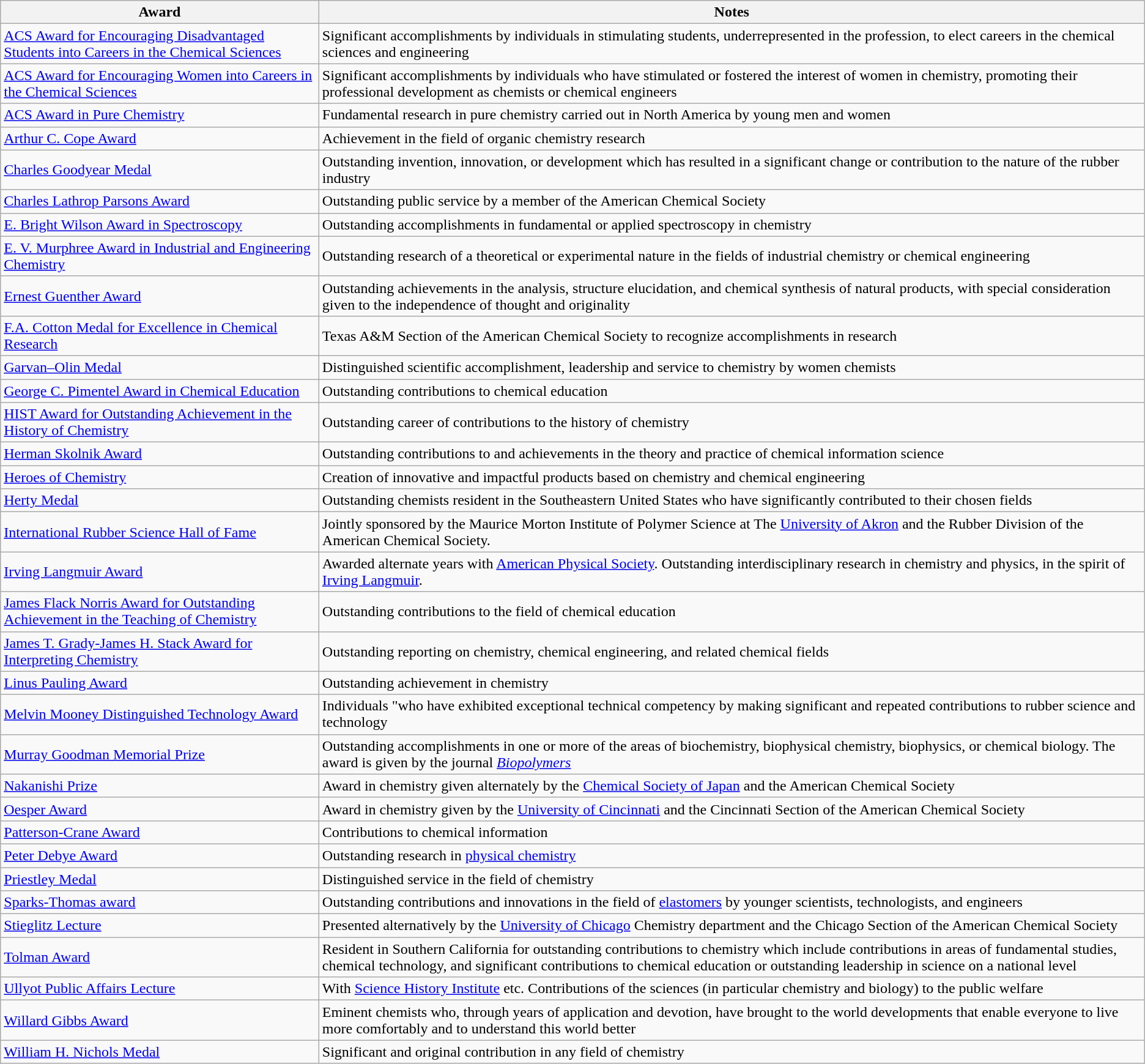<table Class="wikitable sortable">
<tr>
<th>Award</th>
<th>Notes</th>
</tr>
<tr>
<td><a href='#'>ACS Award for Encouraging Disadvantaged Students into Careers in the Chemical Sciences</a></td>
<td>Significant accomplishments by individuals in stimulating students, underrepresented in the profession, to elect careers in the chemical sciences and engineering</td>
</tr>
<tr>
<td><a href='#'>ACS Award for Encouraging Women into Careers in the Chemical Sciences</a></td>
<td>Significant accomplishments by individuals who have stimulated or fostered the interest of women in chemistry, promoting their professional development as chemists or chemical engineers</td>
</tr>
<tr>
<td><a href='#'>ACS Award in Pure Chemistry</a></td>
<td>Fundamental research in pure chemistry carried out in North America by young men and women</td>
</tr>
<tr>
<td><a href='#'>Arthur C. Cope Award</a></td>
<td>Achievement in the field of organic chemistry research</td>
</tr>
<tr>
<td><a href='#'>Charles Goodyear Medal</a></td>
<td>Outstanding invention, innovation, or development which has resulted in a significant change or contribution to the nature of the rubber industry</td>
</tr>
<tr>
<td><a href='#'>Charles Lathrop Parsons Award</a></td>
<td>Outstanding public service by a member of the American Chemical Society</td>
</tr>
<tr>
<td><a href='#'>E. Bright Wilson Award in Spectroscopy</a></td>
<td>Outstanding accomplishments in fundamental or applied spectroscopy in chemistry</td>
</tr>
<tr>
<td><a href='#'>E. V. Murphree Award in Industrial and Engineering Chemistry</a></td>
<td>Outstanding research of a theoretical or experimental nature in the fields of industrial chemistry or chemical engineering</td>
</tr>
<tr>
<td><a href='#'>Ernest Guenther Award</a></td>
<td>Outstanding achievements in the analysis, structure elucidation, and chemical synthesis of natural products, with special consideration given to the independence of thought and originality</td>
</tr>
<tr>
<td><a href='#'>F.A. Cotton Medal for Excellence in Chemical Research</a></td>
<td>Texas A&M Section of the American Chemical Society to recognize accomplishments in research</td>
</tr>
<tr>
<td><a href='#'>Garvan–Olin Medal</a></td>
<td>Distinguished scientific accomplishment, leadership and service to chemistry by women chemists</td>
</tr>
<tr>
<td><a href='#'>George C. Pimentel Award in Chemical Education</a></td>
<td>Outstanding contributions to chemical education</td>
</tr>
<tr>
<td><a href='#'>HIST Award for Outstanding Achievement in the History of Chemistry</a></td>
<td>Outstanding career of contributions to the history of chemistry</td>
</tr>
<tr>
<td><a href='#'>Herman Skolnik Award</a></td>
<td>Outstanding contributions to and achievements in the theory and practice of chemical information science</td>
</tr>
<tr>
<td><a href='#'>Heroes of Chemistry</a></td>
<td>Creation of innovative and impactful products based on chemistry and chemical engineering</td>
</tr>
<tr>
<td><a href='#'>Herty Medal</a></td>
<td>Outstanding chemists resident in the Southeastern United States who have significantly contributed to their chosen fields</td>
</tr>
<tr>
<td data-sort-value="International Rubber Science"><a href='#'>International Rubber Science Hall of Fame</a></td>
<td>Jointly sponsored by the Maurice Morton Institute of Polymer Science at The <a href='#'>University of Akron</a> and the Rubber Division of the American Chemical Society.</td>
</tr>
<tr>
<td><a href='#'>Irving Langmuir Award</a></td>
<td>Awarded alternate years with <a href='#'>American Physical Society</a>. Outstanding interdisciplinary research in chemistry and physics, in the spirit of <a href='#'>Irving Langmuir</a>.</td>
</tr>
<tr>
<td><a href='#'>James Flack Norris Award for Outstanding Achievement in the Teaching of Chemistry</a></td>
<td>Outstanding contributions to the field of chemical education</td>
</tr>
<tr>
<td><a href='#'>James T. Grady-James H. Stack Award for Interpreting Chemistry</a></td>
<td>Outstanding reporting on chemistry, chemical engineering, and related chemical fields</td>
</tr>
<tr>
<td><a href='#'>Linus Pauling Award</a></td>
<td>Outstanding achievement in chemistry</td>
</tr>
<tr>
<td><a href='#'>Melvin Mooney Distinguished Technology Award</a></td>
<td>Individuals "who have exhibited exceptional technical competency by making significant and repeated contributions to rubber science and technology</td>
</tr>
<tr>
<td><a href='#'>Murray Goodman Memorial Prize</a></td>
<td>Outstanding accomplishments in one or more of the areas of biochemistry, biophysical chemistry, biophysics, or chemical biology. The award is given by the journal <em><a href='#'>Biopolymers</a></em></td>
</tr>
<tr>
<td><a href='#'>Nakanishi Prize</a></td>
<td>Award in chemistry given alternately by the <a href='#'>Chemical Society of Japan</a> and the American Chemical Society</td>
</tr>
<tr>
<td><a href='#'>Oesper Award</a></td>
<td>Award in chemistry given by the <a href='#'>University of Cincinnati</a> and the Cincinnati Section of the American Chemical Society</td>
</tr>
<tr>
<td><a href='#'>Patterson-Crane Award</a></td>
<td>Contributions to chemical information</td>
</tr>
<tr>
<td><a href='#'>Peter Debye Award</a></td>
<td>Outstanding research in <a href='#'>physical chemistry</a></td>
</tr>
<tr>
<td><a href='#'>Priestley Medal</a></td>
<td>Distinguished service in the field of chemistry</td>
</tr>
<tr>
<td><a href='#'>Sparks-Thomas award</a></td>
<td>Outstanding contributions and innovations in the field of <a href='#'>elastomers</a> by younger scientists, technologists, and engineers</td>
</tr>
<tr>
<td><a href='#'>Stieglitz Lecture</a></td>
<td>Presented alternatively by the <a href='#'>University of Chicago</a> Chemistry department and the Chicago Section of the American Chemical Society</td>
</tr>
<tr>
<td><a href='#'>Tolman Award</a></td>
<td>Resident in Southern California for outstanding contributions to chemistry which include contributions in areas of fundamental studies, chemical technology, and significant contributions to chemical education or outstanding leadership in science on a national level</td>
</tr>
<tr>
<td><a href='#'>Ullyot Public Affairs Lecture</a></td>
<td>With <a href='#'>Science History Institute</a> etc. Contributions of the sciences (in particular chemistry and biology) to the public welfare</td>
</tr>
<tr>
<td><a href='#'>Willard Gibbs Award</a></td>
<td>Eminent chemists who, through years of application and devotion, have brought to the world developments that enable everyone to live more comfortably and to understand this world better</td>
</tr>
<tr>
<td><a href='#'>William H. Nichols Medal</a></td>
<td>Significant and original contribution in any field of chemistry</td>
</tr>
</table>
